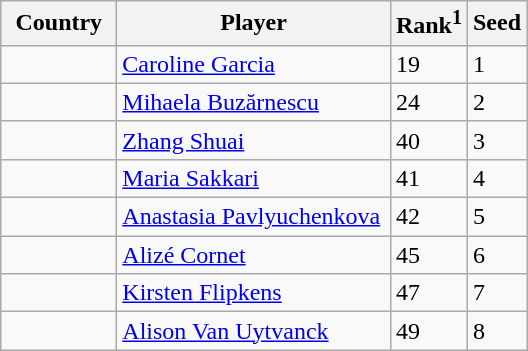<table class="sortable wikitable">
<tr>
<th width="70">Country</th>
<th width="175">Player</th>
<th>Rank<sup>1</sup></th>
<th>Seed</th>
</tr>
<tr>
<td></td>
<td><a href='#'>Caroline Garcia</a></td>
<td>19</td>
<td>1</td>
</tr>
<tr>
<td></td>
<td><a href='#'>Mihaela Buzărnescu</a></td>
<td>24</td>
<td>2</td>
</tr>
<tr>
<td></td>
<td><a href='#'>Zhang Shuai</a></td>
<td>40</td>
<td>3</td>
</tr>
<tr>
<td></td>
<td><a href='#'>Maria Sakkari</a></td>
<td>41</td>
<td>4</td>
</tr>
<tr>
<td></td>
<td><a href='#'>Anastasia Pavlyuchenkova</a></td>
<td>42</td>
<td>5</td>
</tr>
<tr>
<td></td>
<td><a href='#'>Alizé Cornet</a></td>
<td>45</td>
<td>6</td>
</tr>
<tr>
<td></td>
<td><a href='#'>Kirsten Flipkens</a></td>
<td>47</td>
<td>7</td>
</tr>
<tr>
<td></td>
<td><a href='#'>Alison Van Uytvanck</a></td>
<td>49</td>
<td>8</td>
</tr>
</table>
